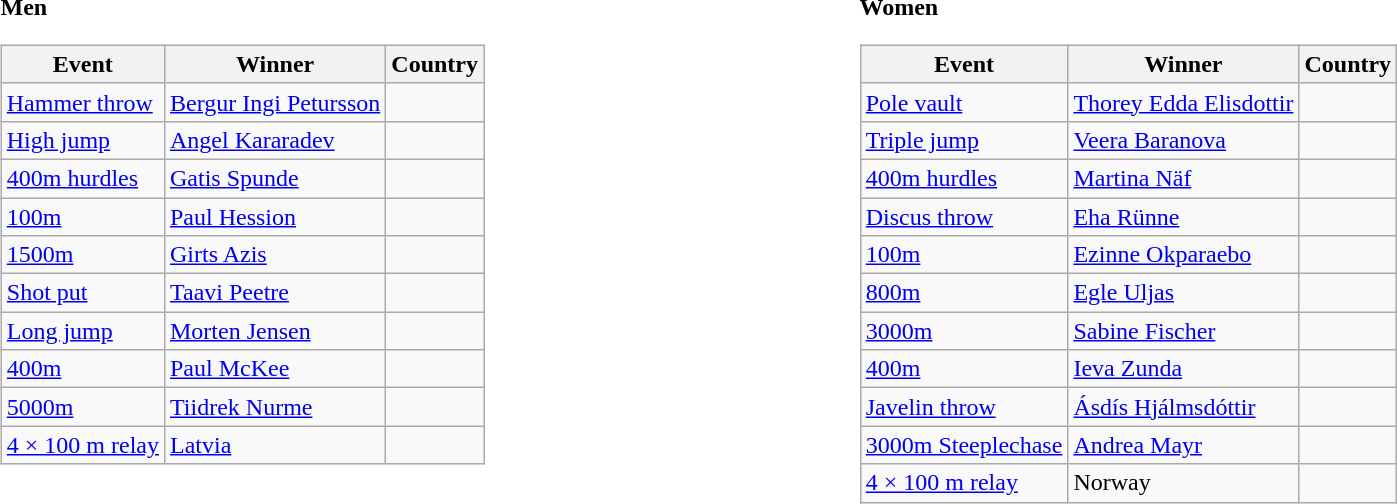<table>
<tr>
<td valign="top" width=33%><br><strong>Men</strong><table class="wikitable">
<tr>
<th>Event</th>
<th>Winner</th>
<th>Country</th>
</tr>
<tr>
<td><a href='#'>Hammer throw</a></td>
<td><a href='#'>Bergur Ingi Petursson</a></td>
<td></td>
</tr>
<tr>
<td><a href='#'>High jump</a></td>
<td><a href='#'>Angel Kararadev</a></td>
<td></td>
</tr>
<tr>
<td><a href='#'>400m hurdles</a></td>
<td><a href='#'>Gatis Spunde</a></td>
<td></td>
</tr>
<tr>
<td><a href='#'>100m</a></td>
<td><a href='#'>Paul Hession</a></td>
<td></td>
</tr>
<tr>
<td><a href='#'>1500m</a></td>
<td><a href='#'>Girts Azis</a></td>
<td></td>
</tr>
<tr>
<td><a href='#'>Shot put</a></td>
<td><a href='#'>Taavi Peetre</a></td>
<td></td>
</tr>
<tr>
<td><a href='#'>Long jump</a></td>
<td><a href='#'>Morten Jensen</a></td>
<td></td>
</tr>
<tr>
<td><a href='#'>400m</a></td>
<td><a href='#'>Paul McKee</a></td>
<td></td>
</tr>
<tr>
<td><a href='#'>5000m</a></td>
<td><a href='#'>Tiidrek Nurme</a></td>
<td></td>
</tr>
<tr>
<td><a href='#'>4 × 100 m relay</a></td>
<td><a href='#'>Latvia</a></td>
<td></td>
</tr>
</table>
</td>
<td valign="top" width=33%><br><strong>Women</strong><table class="wikitable">
<tr>
<th>Event</th>
<th>Winner</th>
<th>Country</th>
</tr>
<tr>
<td><a href='#'>Pole vault</a></td>
<td><a href='#'>Thorey Edda Elisdottir</a></td>
<td></td>
</tr>
<tr>
<td><a href='#'>Triple jump</a></td>
<td><a href='#'>Veera Baranova</a></td>
<td></td>
</tr>
<tr>
<td><a href='#'>400m hurdles</a></td>
<td><a href='#'>Martina Näf</a></td>
<td></td>
</tr>
<tr>
<td><a href='#'>Discus throw</a></td>
<td><a href='#'>Eha Rünne</a></td>
<td></td>
</tr>
<tr>
<td><a href='#'>100m</a></td>
<td><a href='#'>Ezinne Okparaebo</a></td>
<td></td>
</tr>
<tr>
<td><a href='#'>800m</a></td>
<td><a href='#'>Egle Uljas</a></td>
<td></td>
</tr>
<tr>
<td><a href='#'>3000m</a></td>
<td><a href='#'>Sabine Fischer</a></td>
<td></td>
</tr>
<tr>
<td><a href='#'>400m</a></td>
<td><a href='#'>Ieva Zunda</a></td>
<td></td>
</tr>
<tr>
<td><a href='#'>Javelin throw</a></td>
<td><a href='#'>Ásdís Hjálmsdóttir</a></td>
<td></td>
</tr>
<tr>
<td><a href='#'>3000m Steeplechase</a></td>
<td><a href='#'>Andrea Mayr</a></td>
<td></td>
</tr>
<tr>
<td><a href='#'>4 × 100 m relay</a></td>
<td>Norway</td>
<td></td>
</tr>
</table>
</td>
</tr>
</table>
